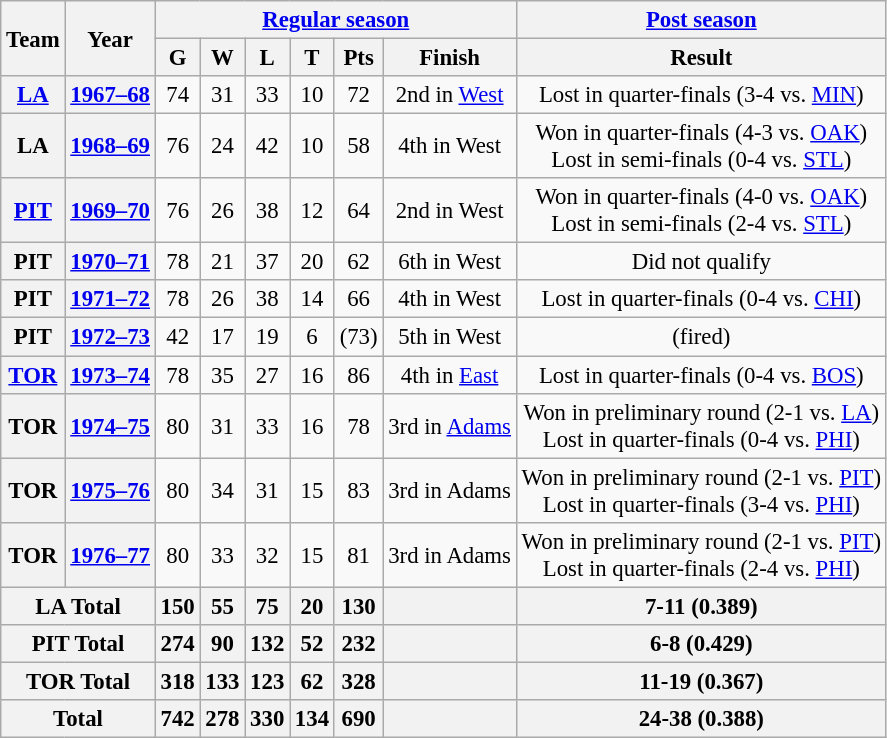<table class="wikitable" style="font-size: 95%; text-align:center;">
<tr>
<th rowspan="2">Team</th>
<th rowspan="2">Year</th>
<th colspan="6"><a href='#'>Regular season</a></th>
<th colspan="1"><a href='#'>Post season</a></th>
</tr>
<tr>
<th>G</th>
<th>W</th>
<th>L</th>
<th>T</th>
<th>Pts</th>
<th>Finish</th>
<th>Result</th>
</tr>
<tr>
<th><a href='#'>LA</a></th>
<th><a href='#'>1967–68</a></th>
<td>74</td>
<td>31</td>
<td>33</td>
<td>10</td>
<td>72</td>
<td>2nd in <a href='#'>West</a></td>
<td>Lost in quarter-finals (3-4 vs. <a href='#'>MIN</a>)</td>
</tr>
<tr>
<th>LA</th>
<th><a href='#'>1968–69</a></th>
<td>76</td>
<td>24</td>
<td>42</td>
<td>10</td>
<td>58</td>
<td>4th in West</td>
<td>Won in quarter-finals (4-3 vs. <a href='#'>OAK</a>) <br> Lost in semi-finals (0-4 vs. <a href='#'>STL</a>)</td>
</tr>
<tr>
<th><a href='#'>PIT</a></th>
<th><a href='#'>1969–70</a></th>
<td>76</td>
<td>26</td>
<td>38</td>
<td>12</td>
<td>64</td>
<td>2nd in West</td>
<td>Won in quarter-finals (4-0 vs. <a href='#'>OAK</a>) <br> Lost in semi-finals (2-4 vs. <a href='#'>STL</a>)</td>
</tr>
<tr>
<th>PIT</th>
<th><a href='#'>1970–71</a></th>
<td>78</td>
<td>21</td>
<td>37</td>
<td>20</td>
<td>62</td>
<td>6th in West</td>
<td>Did not qualify</td>
</tr>
<tr>
<th>PIT</th>
<th><a href='#'>1971–72</a></th>
<td>78</td>
<td>26</td>
<td>38</td>
<td>14</td>
<td>66</td>
<td>4th in West</td>
<td>Lost in quarter-finals (0-4 vs. <a href='#'>CHI</a>)</td>
</tr>
<tr>
<th>PIT</th>
<th><a href='#'>1972–73</a></th>
<td>42</td>
<td>17</td>
<td>19</td>
<td>6</td>
<td>(73)</td>
<td>5th in West</td>
<td>(fired)</td>
</tr>
<tr>
<th><a href='#'>TOR</a></th>
<th><a href='#'>1973–74</a></th>
<td>78</td>
<td>35</td>
<td>27</td>
<td>16</td>
<td>86</td>
<td>4th in <a href='#'>East</a></td>
<td>Lost in quarter-finals (0-4 vs. <a href='#'>BOS</a>)</td>
</tr>
<tr>
<th>TOR</th>
<th><a href='#'>1974–75</a></th>
<td>80</td>
<td>31</td>
<td>33</td>
<td>16</td>
<td>78</td>
<td>3rd in <a href='#'>Adams</a></td>
<td>Won in preliminary round (2-1 vs. <a href='#'>LA</a>) <br> Lost in quarter-finals (0-4 vs. <a href='#'>PHI</a>)</td>
</tr>
<tr>
<th>TOR</th>
<th><a href='#'>1975–76</a></th>
<td>80</td>
<td>34</td>
<td>31</td>
<td>15</td>
<td>83</td>
<td>3rd in Adams</td>
<td>Won in preliminary round (2-1 vs. <a href='#'>PIT</a>) <br> Lost in quarter-finals (3-4 vs. <a href='#'>PHI</a>)</td>
</tr>
<tr>
<th>TOR</th>
<th><a href='#'>1976–77</a></th>
<td>80</td>
<td>33</td>
<td>32</td>
<td>15</td>
<td>81</td>
<td>3rd in Adams</td>
<td>Won in preliminary round (2-1 vs. <a href='#'>PIT</a>) <br> Lost in quarter-finals (2-4 vs. <a href='#'>PHI</a>)</td>
</tr>
<tr>
<th colspan="2">LA Total</th>
<th>150</th>
<th>55</th>
<th>75</th>
<th>20</th>
<th>130</th>
<th></th>
<th>7-11 (0.389)</th>
</tr>
<tr>
<th colspan="2">PIT Total</th>
<th>274</th>
<th>90</th>
<th>132</th>
<th>52</th>
<th>232</th>
<th></th>
<th>6-8 (0.429)</th>
</tr>
<tr>
<th colspan="2">TOR Total</th>
<th>318</th>
<th>133</th>
<th>123</th>
<th>62</th>
<th>328</th>
<th></th>
<th>11-19 (0.367)</th>
</tr>
<tr>
<th colspan="2">Total</th>
<th>742</th>
<th>278</th>
<th>330</th>
<th>134</th>
<th>690</th>
<th></th>
<th>24-38 (0.388)</th>
</tr>
</table>
